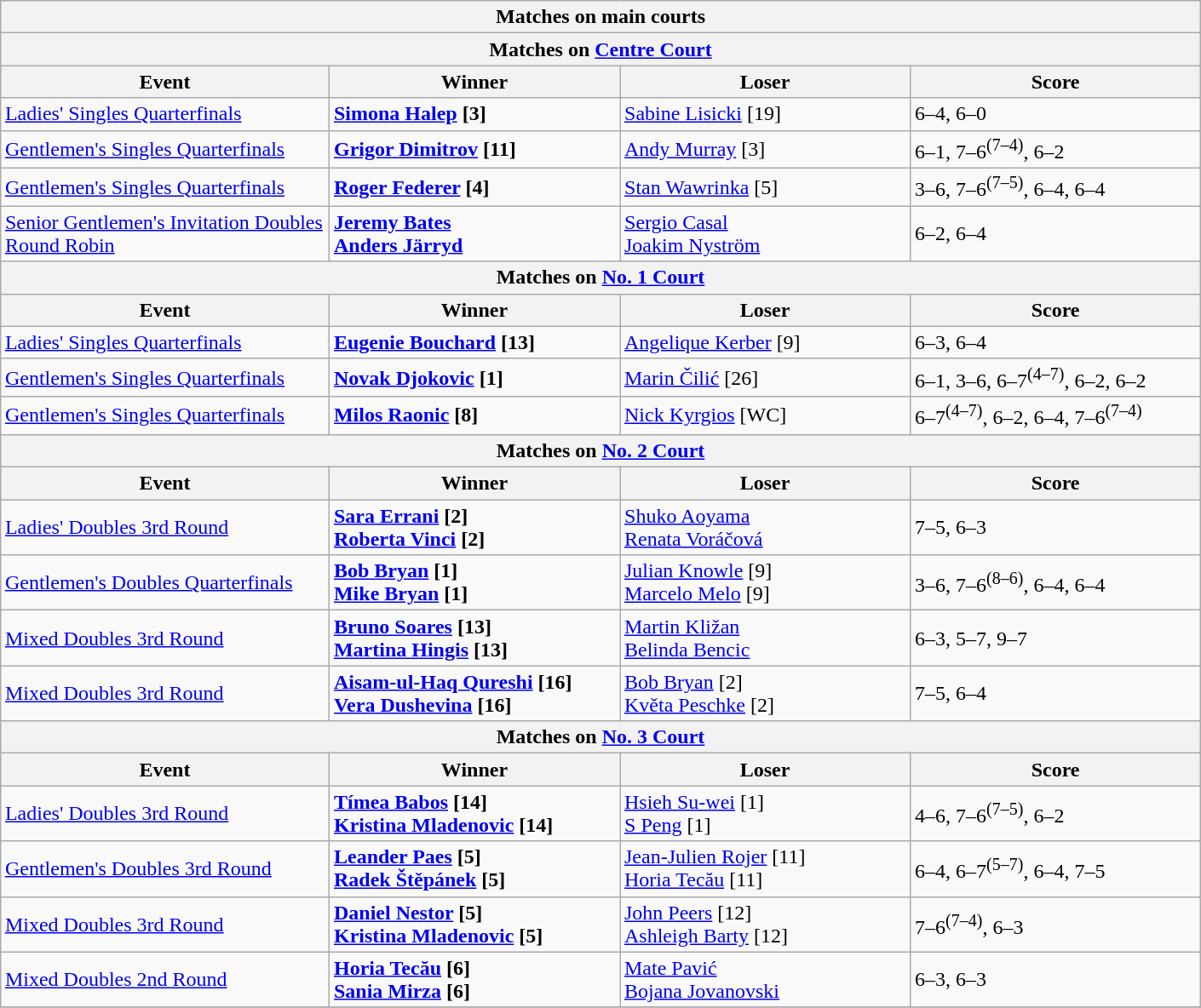<table class="wikitable collapsible uncollapsed" style="margin:auto;">
<tr>
<th colspan="4" style="white-space:nowrap;">Matches on main courts</th>
</tr>
<tr>
<th colspan="4">Matches on <a href='#'>Centre Court</a></th>
</tr>
<tr>
<th width=250>Event</th>
<th width=220>Winner</th>
<th width=220>Loser</th>
<th width=220>Score</th>
</tr>
<tr>
<td><a href='#'>Ladies' Singles Quarterfinals</a></td>
<td> <strong><a href='#'>Simona Halep</a> [3]</strong></td>
<td> <a href='#'>Sabine Lisicki</a> [19]</td>
<td>6–4, 6–0</td>
</tr>
<tr>
<td><a href='#'>Gentlemen's Singles Quarterfinals</a></td>
<td> <strong><a href='#'>Grigor Dimitrov</a> [11]</strong></td>
<td> <a href='#'>Andy Murray</a> [3]</td>
<td>6–1, 7–6<sup>(7–4)</sup>, 6–2</td>
</tr>
<tr>
<td><a href='#'>Gentlemen's Singles Quarterfinals</a></td>
<td> <strong><a href='#'>Roger Federer</a> [4]</strong></td>
<td> <a href='#'>Stan Wawrinka</a> [5]</td>
<td>3–6, 7–6<sup>(7–5)</sup>, 6–4, 6–4</td>
</tr>
<tr>
<td><a href='#'>Senior Gentlemen's Invitation Doubles Round Robin</a></td>
<td> <strong><a href='#'>Jeremy Bates</a></strong><br> <strong><a href='#'>Anders Järryd</a></strong></td>
<td> <a href='#'>Sergio Casal</a><br> <a href='#'>Joakim Nyström</a></td>
<td>6–2, 6–4</td>
</tr>
<tr>
<th colspan="4">Matches on <a href='#'>No. 1 Court</a></th>
</tr>
<tr>
<th width=250>Event</th>
<th width=220>Winner</th>
<th width=220>Loser</th>
<th width=220>Score</th>
</tr>
<tr>
<td><a href='#'>Ladies' Singles Quarterfinals</a></td>
<td> <strong><a href='#'>Eugenie Bouchard</a> [13]</strong></td>
<td> <a href='#'>Angelique Kerber</a> [9]</td>
<td>6–3, 6–4</td>
</tr>
<tr>
<td><a href='#'>Gentlemen's Singles Quarterfinals</a></td>
<td> <strong><a href='#'>Novak Djokovic</a> [1]</strong></td>
<td> <a href='#'>Marin Čilić</a> [26]</td>
<td>6–1, 3–6, 6–7<sup>(4–7)</sup>, 6–2, 6–2</td>
</tr>
<tr>
<td><a href='#'>Gentlemen's Singles Quarterfinals</a></td>
<td> <strong><a href='#'>Milos Raonic</a> [8]</strong></td>
<td> <a href='#'>Nick Kyrgios</a> [WC]</td>
<td>6–7<sup>(4–7)</sup>, 6–2, 6–4, 7–6<sup>(7–4)</sup></td>
</tr>
<tr>
<th colspan="4">Matches on <a href='#'>No. 2 Court</a></th>
</tr>
<tr>
<th width=250>Event</th>
<th width=220>Winner</th>
<th width=220>Loser</th>
<th width=220>Score</th>
</tr>
<tr>
<td><a href='#'>Ladies' Doubles 3rd Round</a></td>
<td> <strong><a href='#'>Sara Errani</a> [2]</strong><br> <strong><a href='#'>Roberta Vinci</a> [2]</strong></td>
<td> <a href='#'>Shuko Aoyama</a><br> <a href='#'>Renata Voráčová</a></td>
<td>7–5, 6–3</td>
</tr>
<tr>
<td><a href='#'>Gentlemen's Doubles Quarterfinals</a></td>
<td> <strong><a href='#'>Bob Bryan</a> [1]</strong><br> <strong><a href='#'>Mike Bryan</a> [1]</strong></td>
<td> <a href='#'>Julian Knowle</a> [9]<br> <a href='#'>Marcelo Melo</a> [9]</td>
<td>3–6, 7–6<sup>(8–6)</sup>, 6–4, 6–4</td>
</tr>
<tr>
<td><a href='#'>Mixed Doubles 3rd Round</a></td>
<td> <strong><a href='#'>Bruno Soares</a> [13]</strong><br> <strong><a href='#'>Martina Hingis</a> [13]</strong></td>
<td> <a href='#'>Martin Kližan</a><br> <a href='#'>Belinda Bencic</a></td>
<td>6–3, 5–7, 9–7</td>
</tr>
<tr>
<td><a href='#'>Mixed Doubles 3rd Round</a></td>
<td> <strong><a href='#'>Aisam-ul-Haq Qureshi</a> [16]</strong><br> <strong><a href='#'>Vera Dushevina</a> [16]</strong></td>
<td> <a href='#'>Bob Bryan</a> [2]<br> <a href='#'>Květa Peschke</a> [2]</td>
<td>7–5, 6–4</td>
</tr>
<tr>
<th colspan="4">Matches on <a href='#'>No. 3 Court</a></th>
</tr>
<tr>
<th width=250>Event</th>
<th width=220>Winner</th>
<th width=220>Loser</th>
<th width=220>Score</th>
</tr>
<tr>
<td><a href='#'>Ladies' Doubles 3rd Round</a></td>
<td> <strong><a href='#'>Tímea Babos</a> [14]</strong><br> <strong><a href='#'>Kristina Mladenovic</a> [14]</strong></td>
<td> <a href='#'>Hsieh Su-wei</a> [1]<br> <a href='#'>S Peng</a> [1]</td>
<td>4–6, 7–6<sup>(7–5)</sup>, 6–2</td>
</tr>
<tr>
<td><a href='#'>Gentlemen's Doubles 3rd Round</a></td>
<td> <strong><a href='#'>Leander Paes</a> [5]</strong><br> <strong><a href='#'>Radek Štěpánek</a> [5]</strong></td>
<td> <a href='#'>Jean-Julien Rojer</a> [11]<br> <a href='#'>Horia Tecău</a> [11]</td>
<td>6–4, 6–7<sup>(5–7)</sup>, 6–4, 7–5</td>
</tr>
<tr>
<td><a href='#'>Mixed Doubles 3rd Round</a></td>
<td> <strong><a href='#'>Daniel Nestor</a> [5]</strong><br> <strong><a href='#'>Kristina Mladenovic</a> [5]</strong></td>
<td> <a href='#'>John Peers</a> [12]<br> <a href='#'>Ashleigh Barty</a> [12]</td>
<td>7–6<sup>(7–4)</sup>, 6–3</td>
</tr>
<tr>
<td><a href='#'>Mixed Doubles 2nd Round</a></td>
<td> <strong><a href='#'>Horia Tecău</a> [6]</strong><br> <strong><a href='#'>Sania Mirza</a> [6]</strong></td>
<td> <a href='#'>Mate Pavić</a><br> <a href='#'>Bojana Jovanovski</a></td>
<td>6–3, 6–3</td>
</tr>
<tr>
</tr>
</table>
